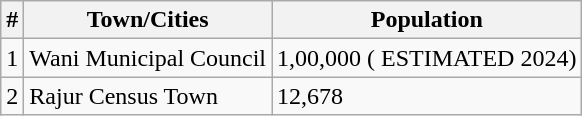<table class="wikitable">
<tr>
<th>#</th>
<th>Town/Cities</th>
<th>Population</th>
</tr>
<tr>
<td>1</td>
<td>Wani Municipal Council</td>
<td>1,00,000  ( ESTIMATED 2024)</td>
</tr>
<tr>
<td>2</td>
<td>Rajur Census Town</td>
<td>12,678</td>
</tr>
</table>
